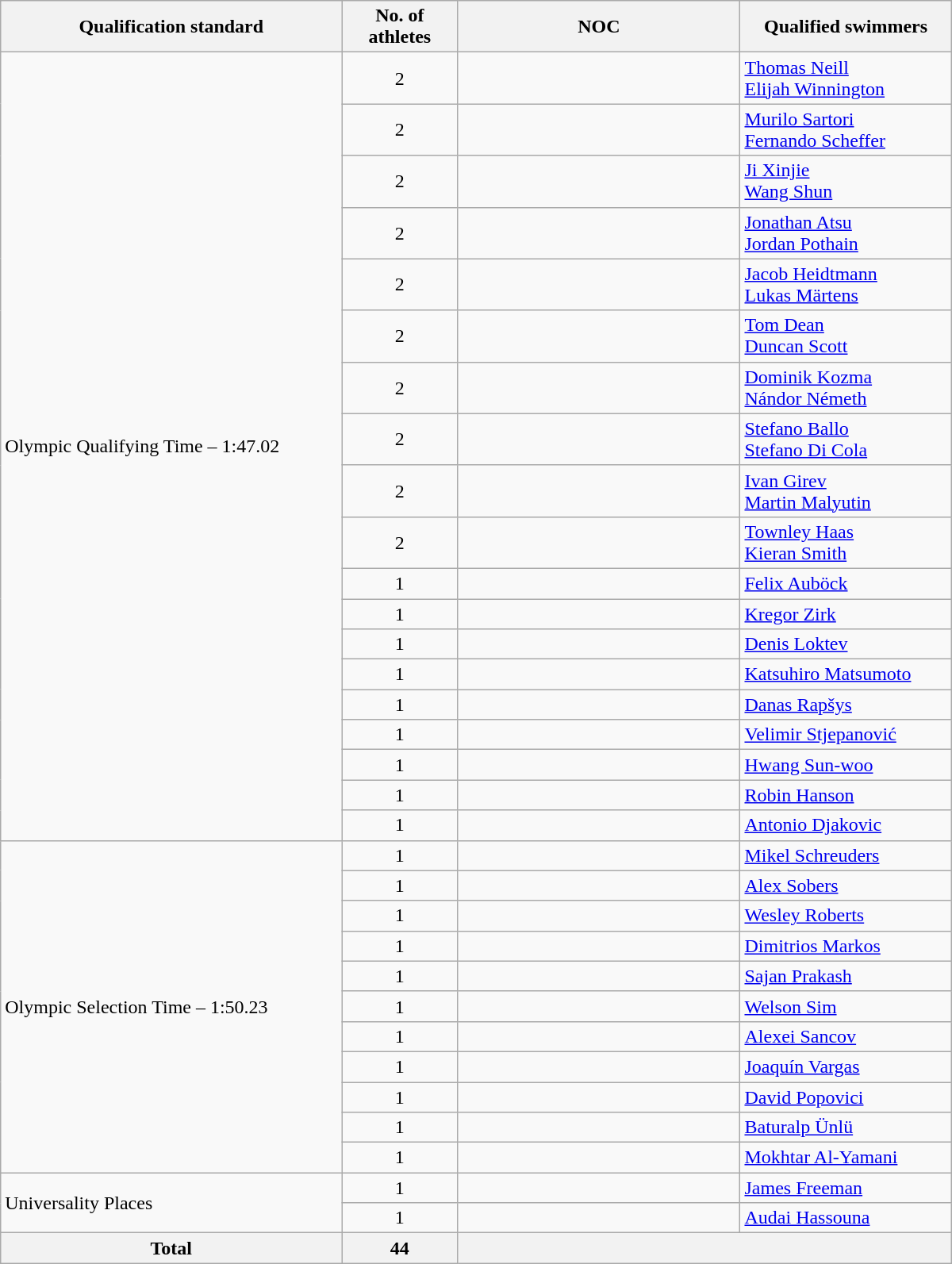<table class=wikitable style="text-align:left" width=800>
<tr>
<th>Qualification standard</th>
<th width=90>No. of athletes</th>
<th width=230>NOC</th>
<th>Qualified swimmers</th>
</tr>
<tr>
<td rowspan="19">Olympic Qualifying Time – 1:47.02</td>
<td align=center>2</td>
<td></td>
<td><a href='#'>Thomas Neill</a><br><a href='#'>Elijah Winnington</a></td>
</tr>
<tr>
<td align=center>2</td>
<td></td>
<td><a href='#'>Murilo Sartori</a><br><a href='#'>Fernando Scheffer</a></td>
</tr>
<tr>
<td align=center>2</td>
<td></td>
<td><a href='#'>Ji Xinjie</a><br><a href='#'>Wang Shun</a></td>
</tr>
<tr>
<td align=center>2</td>
<td></td>
<td><a href='#'>Jonathan Atsu</a><br><a href='#'>Jordan Pothain</a></td>
</tr>
<tr>
<td align=center>2</td>
<td></td>
<td><a href='#'>Jacob Heidtmann</a><br><a href='#'>Lukas Märtens</a></td>
</tr>
<tr>
<td align=center>2</td>
<td></td>
<td><a href='#'>Tom Dean</a><br><a href='#'>Duncan Scott</a></td>
</tr>
<tr>
<td align=center>2</td>
<td></td>
<td><a href='#'>Dominik Kozma</a><br><a href='#'>Nándor Németh</a></td>
</tr>
<tr>
<td align=center>2</td>
<td></td>
<td><a href='#'>Stefano Ballo</a><br><a href='#'>Stefano Di Cola</a></td>
</tr>
<tr>
<td align=center>2</td>
<td></td>
<td><a href='#'>Ivan Girev</a><br><a href='#'>Martin Malyutin</a></td>
</tr>
<tr>
<td align=center>2</td>
<td></td>
<td><a href='#'>Townley Haas</a><br><a href='#'>Kieran Smith</a></td>
</tr>
<tr>
<td align=center>1</td>
<td></td>
<td><a href='#'>Felix Auböck</a></td>
</tr>
<tr>
<td align=center>1</td>
<td></td>
<td><a href='#'>Kregor Zirk</a></td>
</tr>
<tr>
<td align=center>1</td>
<td></td>
<td><a href='#'>Denis Loktev</a></td>
</tr>
<tr>
<td align=center>1</td>
<td></td>
<td><a href='#'>Katsuhiro Matsumoto</a></td>
</tr>
<tr>
<td align=center>1</td>
<td></td>
<td><a href='#'>Danas Rapšys</a></td>
</tr>
<tr>
<td align=center>1</td>
<td></td>
<td><a href='#'>Velimir Stjepanović</a></td>
</tr>
<tr>
<td align=center>1</td>
<td></td>
<td><a href='#'>Hwang Sun-woo</a></td>
</tr>
<tr>
<td align=center>1</td>
<td></td>
<td><a href='#'>Robin Hanson</a></td>
</tr>
<tr>
<td align=center>1</td>
<td></td>
<td><a href='#'>Antonio Djakovic</a></td>
</tr>
<tr>
<td rowspan=11>Olympic Selection Time – 1:50.23</td>
<td align=center>1</td>
<td></td>
<td><a href='#'>Mikel Schreuders</a></td>
</tr>
<tr>
<td align=center>1</td>
<td></td>
<td><a href='#'>Alex Sobers</a></td>
</tr>
<tr>
<td align=center>1</td>
<td></td>
<td><a href='#'>Wesley Roberts</a></td>
</tr>
<tr>
<td align=center>1</td>
<td></td>
<td><a href='#'>Dimitrios Markos</a></td>
</tr>
<tr>
<td align=center>1</td>
<td></td>
<td><a href='#'>Sajan Prakash</a></td>
</tr>
<tr>
<td align=center>1</td>
<td></td>
<td><a href='#'>Welson Sim</a></td>
</tr>
<tr>
<td align=center>1</td>
<td></td>
<td><a href='#'>Alexei Sancov</a></td>
</tr>
<tr>
<td align=center>1</td>
<td></td>
<td><a href='#'>Joaquín Vargas</a></td>
</tr>
<tr>
<td align=center>1</td>
<td></td>
<td><a href='#'>David Popovici</a></td>
</tr>
<tr>
<td align=center>1</td>
<td></td>
<td><a href='#'>Baturalp Ünlü</a></td>
</tr>
<tr>
<td align=center>1</td>
<td></td>
<td><a href='#'>Mokhtar Al-Yamani</a></td>
</tr>
<tr>
<td rowspan=2>Universality Places</td>
<td align=center>1</td>
<td></td>
<td><a href='#'>James Freeman</a></td>
</tr>
<tr>
<td align=center>1</td>
<td></td>
<td><a href='#'>Audai Hassouna</a></td>
</tr>
<tr>
<th><strong>Total</strong></th>
<th>44</th>
<th colspan=2></th>
</tr>
</table>
